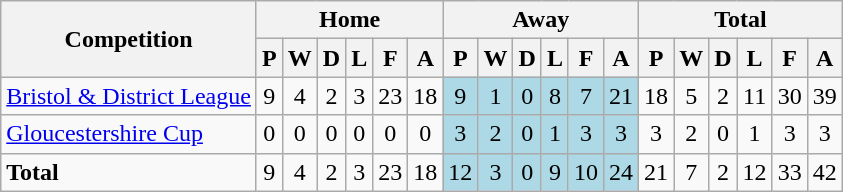<table class="wikitable" style="text-align:center;">
<tr>
<th rowspan="2">Competition</th>
<th colspan="6">Home</th>
<th colspan="6">Away</th>
<th colspan="6">Total</th>
</tr>
<tr>
<th>P</th>
<th>W</th>
<th>D</th>
<th>L</th>
<th>F</th>
<th>A</th>
<th>P</th>
<th>W</th>
<th>D</th>
<th>L</th>
<th>F</th>
<th>A</th>
<th>P</th>
<th>W</th>
<th>D</th>
<th>L</th>
<th>F</th>
<th>A</th>
</tr>
<tr>
<td style="text-align:left;"><a href='#'>Bristol & District League</a></td>
<td>9</td>
<td>4</td>
<td>2</td>
<td>3</td>
<td>23</td>
<td>18</td>
<td style="background-color:#ADD8E6;">9</td>
<td style="background-color:#ADD8E6;">1</td>
<td style="background-color:#ADD8E6;">0</td>
<td style="background-color:#ADD8E6;">8</td>
<td style="background-color:#ADD8E6;">7</td>
<td style="background-color:#ADD8E6;">21</td>
<td>18</td>
<td>5</td>
<td>2</td>
<td>11</td>
<td>30</td>
<td>39</td>
</tr>
<tr>
<td style="text-align:left;"><a href='#'>Gloucestershire Cup</a></td>
<td>0</td>
<td>0</td>
<td>0</td>
<td>0</td>
<td>0</td>
<td>0</td>
<td style="background-color:#ADD8E6;">3</td>
<td style="background-color:#ADD8E6;">2</td>
<td style="background-color:#ADD8E6;">0</td>
<td style="background-color:#ADD8E6;">1</td>
<td style="background-color:#ADD8E6;">3</td>
<td style="background-color:#ADD8E6;">3</td>
<td>3</td>
<td>2</td>
<td>0</td>
<td>1</td>
<td>3</td>
<td>3</td>
</tr>
<tr>
<td style="text-align:left;"><strong>Total</strong></td>
<td>9</td>
<td>4</td>
<td>2</td>
<td>3</td>
<td>23</td>
<td>18</td>
<td style="background-color:#ADD8E6;">12</td>
<td style="background-color:#ADD8E6;">3</td>
<td style="background-color:#ADD8E6;">0</td>
<td style="background-color:#ADD8E6;">9</td>
<td style="background-color:#ADD8E6;">10</td>
<td style="background-color:#ADD8E6;">24</td>
<td>21</td>
<td>7</td>
<td>2</td>
<td>12</td>
<td>33</td>
<td>42</td>
</tr>
</table>
